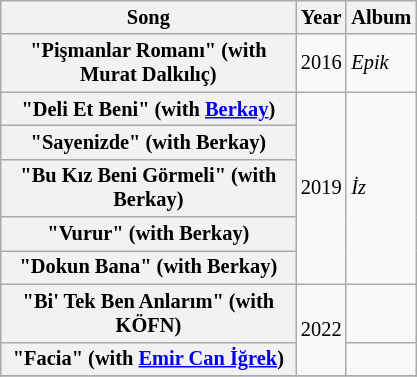<table class="wikitable plainrowheaders" style="font-size: 85%;">
<tr>
<th scope="col" style="width:14em;">Song</th>
<th scope="col">Year</th>
<th scope="col">Album</th>
</tr>
<tr>
<th scope="row">"Pişmanlar Romanı" (with Murat Dalkılıç)</th>
<td>2016</td>
<td><em>Epik</em></td>
</tr>
<tr>
<th scope="row">"Deli Et Beni" (with <a href='#'>Berkay</a>)</th>
<td rowspan="5">2019</td>
<td rowspan="5"><em>İz</em></td>
</tr>
<tr>
<th scope="row">"Sayenizde" (with Berkay)</th>
</tr>
<tr>
<th scope="row">"Bu Kız Beni Görmeli" (with Berkay)</th>
</tr>
<tr>
<th scope="row">"Vurur" (with Berkay)</th>
</tr>
<tr>
<th scope="row">"Dokun Bana" (with Berkay)</th>
</tr>
<tr>
<th scope="row">"Bi' Tek Ben Anlarım" (with KÖFN)</th>
<td rowspan="2">2022</td>
<td><em></em></td>
</tr>
<tr>
<th scope="row">"Facia" (with <a href='#'>Emir Can İğrek</a>)</th>
<td><em></em></td>
</tr>
<tr>
</tr>
</table>
